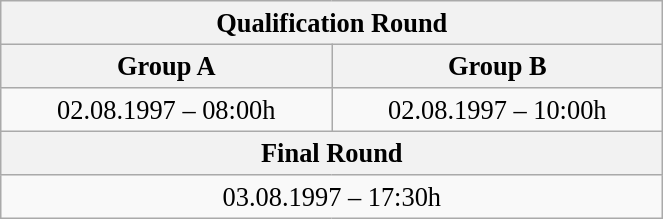<table class="wikitable" style=" text-align:center; font-size:110%;" width="35%">
<tr>
<th colspan="2">Qualification Round</th>
</tr>
<tr>
<th>Group A</th>
<th>Group B</th>
</tr>
<tr>
<td>02.08.1997 – 08:00h</td>
<td>02.08.1997 – 10:00h</td>
</tr>
<tr>
<th colspan="2">Final Round</th>
</tr>
<tr>
<td colspan="2">03.08.1997 – 17:30h</td>
</tr>
</table>
